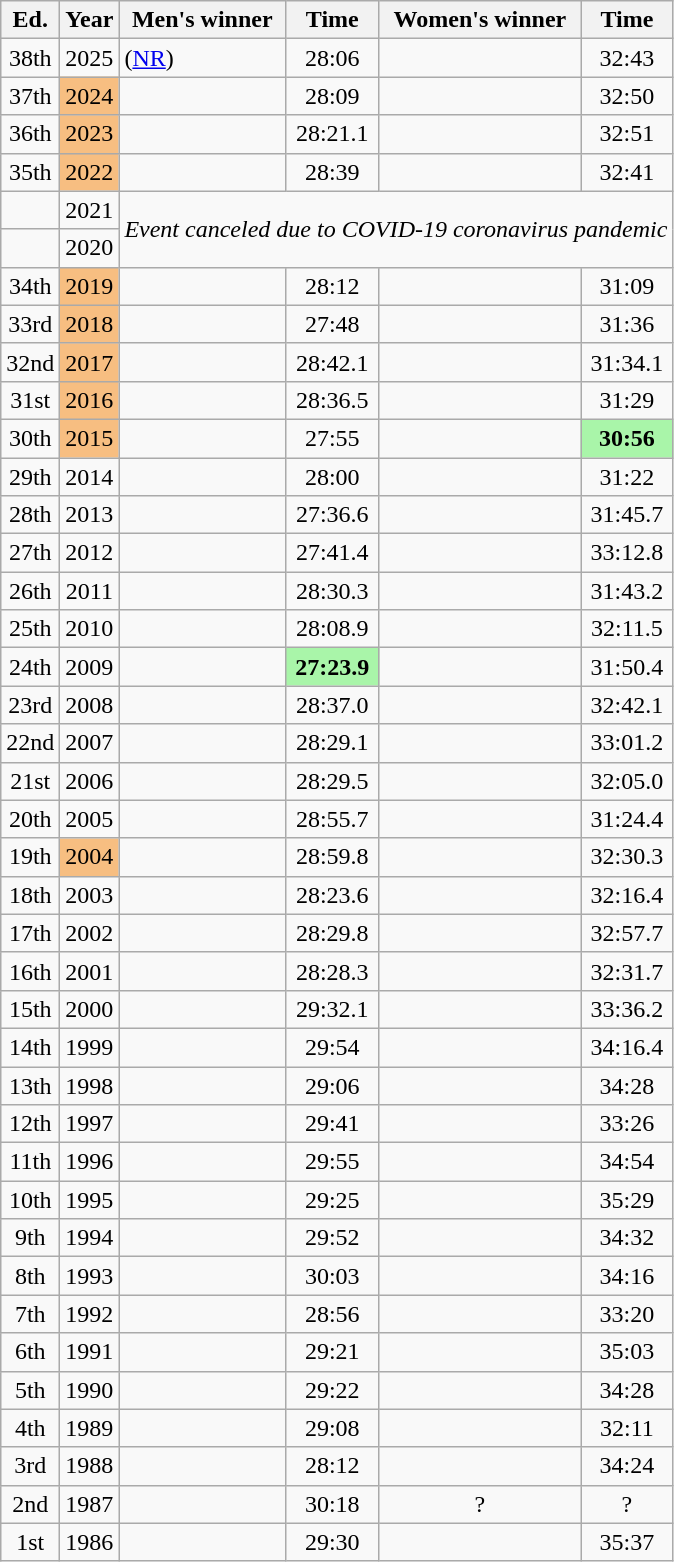<table class="wikitable sortable" style="text-align:center">
<tr>
<th class="unsortable">Ed.</th>
<th>Year</th>
<th>Men's winner</th>
<th>Time</th>
<th>Women's winner</th>
<th>Time</th>
</tr>
<tr>
<td>38th</td>
<td>2025</td>
<td align=left> (<a href='#'>NR</a>)</td>
<td>28:06</td>
<td align=left></td>
<td>32:43</td>
</tr>
<tr>
<td>37th</td>
<td bgcolor=#F7BE81>2024</td>
<td align=left></td>
<td>28:09</td>
<td align=left></td>
<td>32:50</td>
</tr>
<tr>
<td>36th</td>
<td bgcolor=#F7BE81>2023</td>
<td align=left></td>
<td>28:21.1</td>
<td align=left></td>
<td>32:51</td>
</tr>
<tr>
<td>35th</td>
<td bgcolor=#F7BE81>2022</td>
<td align=left></td>
<td>28:39</td>
<td align=left></td>
<td>32:41</td>
</tr>
<tr>
<td></td>
<td>2021</td>
<td colspan="6" rowspan="2" align="center"><em>Event canceled due to COVID-19 coronavirus pandemic</em>  </td>
</tr>
<tr>
<td></td>
<td>2020</td>
</tr>
<tr>
<td>34th</td>
<td bgcolor=#F7BE81>2019</td>
<td align=left></td>
<td>28:12</td>
<td align=left></td>
<td>31:09</td>
</tr>
<tr>
<td>33rd</td>
<td bgcolor=#F7BE81>2018</td>
<td align=left></td>
<td>27:48</td>
<td align=left></td>
<td>31:36</td>
</tr>
<tr>
<td>32nd</td>
<td bgcolor=#F7BE81>2017</td>
<td align=left></td>
<td>28:42.1</td>
<td align=left></td>
<td>31:34.1</td>
</tr>
<tr>
<td>31st</td>
<td bgcolor=#F7BE81>2016</td>
<td align=left></td>
<td>28:36.5</td>
<td align=left></td>
<td>31:29</td>
</tr>
<tr>
<td>30th</td>
<td bgcolor=#F7BE81>2015</td>
<td align=left></td>
<td>27:55</td>
<td align=left></td>
<td bgcolor=#A9F5A9><strong>30:56</strong></td>
</tr>
<tr>
<td>29th</td>
<td>2014</td>
<td align=left></td>
<td>28:00</td>
<td align=left></td>
<td>31:22</td>
</tr>
<tr>
<td>28th</td>
<td>2013</td>
<td align=left></td>
<td>27:36.6</td>
<td align=left></td>
<td>31:45.7</td>
</tr>
<tr>
<td>27th</td>
<td>2012</td>
<td align=left></td>
<td>27:41.4</td>
<td align=left></td>
<td>33:12.8</td>
</tr>
<tr>
<td>26th</td>
<td>2011</td>
<td align=left></td>
<td>28:30.3</td>
<td align=left></td>
<td>31:43.2</td>
</tr>
<tr>
<td>25th</td>
<td>2010</td>
<td align=left></td>
<td>28:08.9</td>
<td align=left></td>
<td>32:11.5</td>
</tr>
<tr>
<td>24th</td>
<td>2009</td>
<td align=left></td>
<td bgcolor=#A9F5A9><strong>27:23.9</strong></td>
<td align=left></td>
<td>31:50.4</td>
</tr>
<tr>
<td>23rd</td>
<td>2008</td>
<td align=left></td>
<td>28:37.0</td>
<td align=left></td>
<td>32:42.1</td>
</tr>
<tr>
<td>22nd</td>
<td>2007</td>
<td align=left></td>
<td>28:29.1</td>
<td align=left></td>
<td>33:01.2</td>
</tr>
<tr>
<td>21st</td>
<td>2006</td>
<td align=left></td>
<td>28:29.5</td>
<td align=left></td>
<td>32:05.0</td>
</tr>
<tr>
<td>20th</td>
<td>2005</td>
<td align=left></td>
<td>28:55.7</td>
<td align=left></td>
<td>31:24.4</td>
</tr>
<tr>
<td>19th</td>
<td bgcolor=#F7BE81>2004</td>
<td align=left></td>
<td>28:59.8</td>
<td align=left></td>
<td>32:30.3</td>
</tr>
<tr>
<td>18th</td>
<td>2003</td>
<td align=left></td>
<td>28:23.6</td>
<td align=left></td>
<td>32:16.4</td>
</tr>
<tr>
<td>17th</td>
<td>2002</td>
<td align=left></td>
<td>28:29.8</td>
<td align=left></td>
<td>32:57.7</td>
</tr>
<tr>
<td>16th</td>
<td>2001</td>
<td align=left></td>
<td>28:28.3</td>
<td align=left></td>
<td>32:31.7</td>
</tr>
<tr>
<td>15th</td>
<td>2000</td>
<td align=left></td>
<td>29:32.1</td>
<td align=left></td>
<td>33:36.2</td>
</tr>
<tr>
<td>14th</td>
<td>1999</td>
<td align=left></td>
<td>29:54</td>
<td align=left></td>
<td>34:16.4</td>
</tr>
<tr>
<td>13th</td>
<td>1998</td>
<td align=left></td>
<td>29:06</td>
<td align=left></td>
<td>34:28</td>
</tr>
<tr>
<td>12th</td>
<td>1997</td>
<td align=left></td>
<td>29:41</td>
<td align=left></td>
<td>33:26</td>
</tr>
<tr>
<td>11th</td>
<td>1996</td>
<td align=left></td>
<td>29:55</td>
<td align=left></td>
<td>34:54</td>
</tr>
<tr>
<td>10th</td>
<td>1995</td>
<td align=left></td>
<td>29:25</td>
<td align=left></td>
<td>35:29</td>
</tr>
<tr>
<td>9th</td>
<td>1994</td>
<td align=left></td>
<td>29:52</td>
<td align=left></td>
<td>34:32</td>
</tr>
<tr>
<td>8th</td>
<td>1993</td>
<td align=left></td>
<td>30:03</td>
<td align=left></td>
<td>34:16</td>
</tr>
<tr>
<td>7th</td>
<td>1992</td>
<td align=left></td>
<td>28:56</td>
<td align=left></td>
<td>33:20</td>
</tr>
<tr>
<td>6th</td>
<td>1991</td>
<td align=left></td>
<td>29:21</td>
<td align=left></td>
<td>35:03</td>
</tr>
<tr>
<td>5th</td>
<td>1990</td>
<td align=left></td>
<td>29:22</td>
<td align=left></td>
<td>34:28</td>
</tr>
<tr>
<td>4th</td>
<td>1989</td>
<td align=left></td>
<td>29:08</td>
<td align=left></td>
<td>32:11</td>
</tr>
<tr>
<td>3rd</td>
<td>1988</td>
<td align=left></td>
<td>28:12</td>
<td align=left></td>
<td>34:24</td>
</tr>
<tr>
<td>2nd</td>
<td>1987</td>
<td align=left></td>
<td>30:18</td>
<td>?</td>
<td>?</td>
</tr>
<tr>
<td>1st</td>
<td>1986</td>
<td align=left></td>
<td>29:30</td>
<td align=left></td>
<td>35:37</td>
</tr>
</table>
